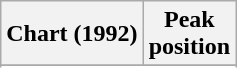<table class="wikitable sortable">
<tr>
<th align="left">Chart (1992)</th>
<th align="center">Peak<br>position</th>
</tr>
<tr>
</tr>
<tr>
</tr>
</table>
